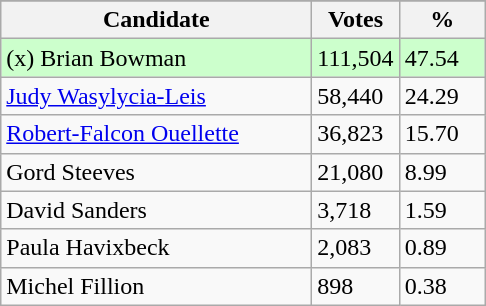<table class="wikitable sortable">
<tr>
</tr>
<tr>
<th bgcolor="#DDDDFF" width="200px">Candidate</th>
<th bgcolor="#DDDDFF" width="50px">Votes</th>
<th bgcolor="#DDDDFF" width="50px">%</th>
</tr>
<tr style="text-align:left; background:#cfc;">
<td>(x) Brian Bowman</td>
<td>111,504</td>
<td>47.54</td>
</tr>
<tr>
<td><a href='#'>Judy Wasylycia-Leis</a></td>
<td>58,440</td>
<td>24.29</td>
</tr>
<tr>
<td><a href='#'>Robert-Falcon Ouellette</a></td>
<td>36,823</td>
<td>15.70</td>
</tr>
<tr>
<td>Gord Steeves</td>
<td>21,080</td>
<td>8.99</td>
</tr>
<tr>
<td>David Sanders</td>
<td>3,718</td>
<td>1.59</td>
</tr>
<tr>
<td>Paula Havixbeck</td>
<td>2,083</td>
<td>0.89</td>
</tr>
<tr>
<td>Michel Fillion</td>
<td>898</td>
<td>0.38</td>
</tr>
</table>
